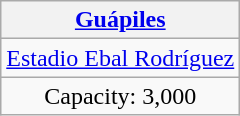<table class="wikitable">
<tr>
<th><a href='#'>Guápiles</a></th>
</tr>
<tr align=center>
<td><a href='#'>Estadio Ebal Rodríguez</a></td>
</tr>
<tr align=center>
<td>Capacity: 3,000</td>
</tr>
</table>
